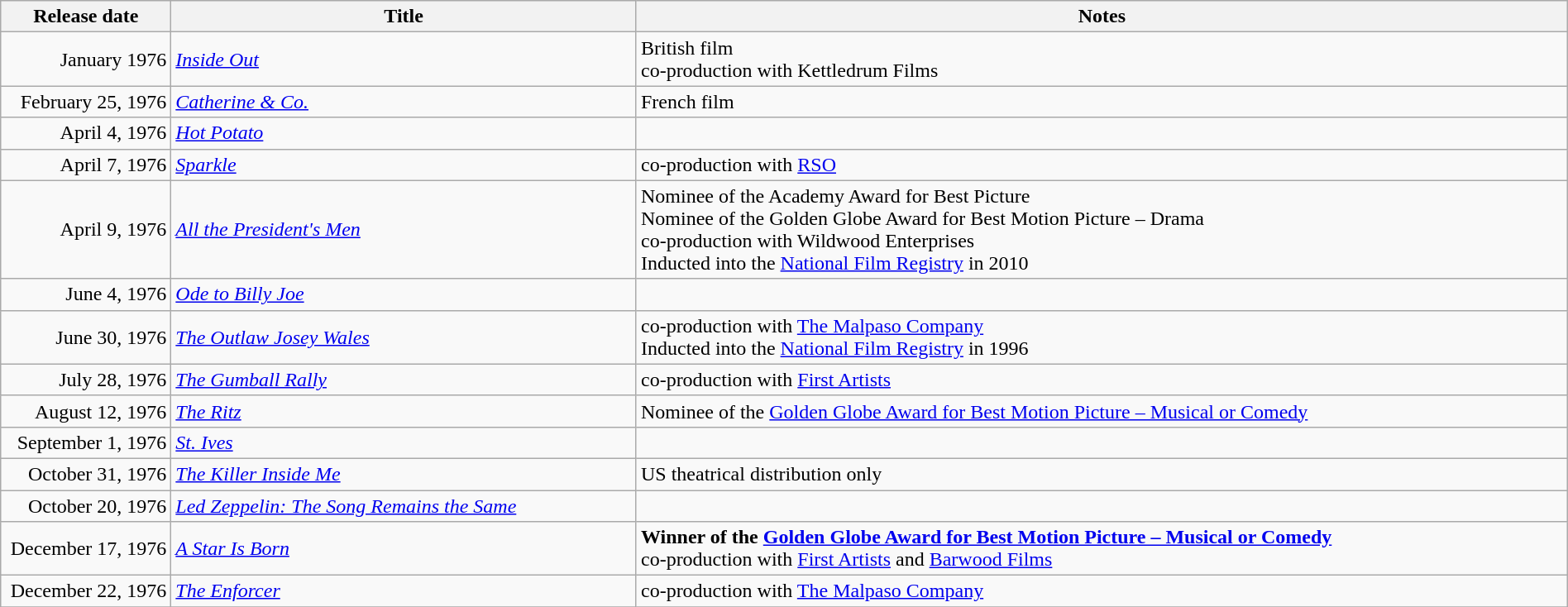<table class="wikitable sortable" style="width:100%;">
<tr>
<th scope="col" style="width:130px;">Release date</th>
<th>Title</th>
<th>Notes</th>
</tr>
<tr>
<td style="text-align:right;">January 1976</td>
<td><em><a href='#'>Inside Out</a></em></td>
<td>British film<br>co-production with Kettledrum Films</td>
</tr>
<tr>
<td style="text-align:right;">February 25, 1976</td>
<td><em><a href='#'>Catherine & Co.</a></em></td>
<td>French film</td>
</tr>
<tr>
<td style="text-align:right;">April 4, 1976</td>
<td><em><a href='#'>Hot Potato</a></em></td>
<td></td>
</tr>
<tr>
<td style="text-align:right;">April 7, 1976</td>
<td><em><a href='#'>Sparkle</a></em></td>
<td>co-production with <a href='#'>RSO</a></td>
</tr>
<tr>
<td style="text-align:right;">April 9, 1976</td>
<td><em><a href='#'>All the President's Men</a></em></td>
<td>Nominee of the Academy Award for Best Picture<br>Nominee of the Golden Globe Award for Best Motion Picture – Drama<br>co-production with Wildwood Enterprises<br>Inducted into the <a href='#'>National Film Registry</a> in 2010</td>
</tr>
<tr>
<td style="text-align:right;">June 4, 1976</td>
<td><em><a href='#'>Ode to Billy Joe</a></em></td>
<td></td>
</tr>
<tr>
<td style="text-align:right;">June 30, 1976</td>
<td><em><a href='#'>The Outlaw Josey Wales</a></em></td>
<td>co-production with <a href='#'>The Malpaso Company</a><br>Inducted into the <a href='#'>National Film Registry</a> in 1996</td>
</tr>
<tr>
<td style="text-align:right;">July 28, 1976</td>
<td><em><a href='#'>The Gumball Rally</a></em></td>
<td>co-production with <a href='#'>First Artists</a></td>
</tr>
<tr>
<td style="text-align:right;">August 12, 1976</td>
<td><em><a href='#'>The Ritz</a></em></td>
<td>Nominee of the <a href='#'>Golden Globe Award for Best Motion Picture – Musical or Comedy</a></td>
</tr>
<tr>
<td style="text-align:right;">September 1, 1976</td>
<td><em><a href='#'>St. Ives</a></em></td>
<td></td>
</tr>
<tr>
<td style="text-align:right;">October 31, 1976</td>
<td><em><a href='#'>The Killer Inside Me</a></em></td>
<td>US theatrical distribution only</td>
</tr>
<tr>
<td style="text-align:right;">October 20, 1976</td>
<td><em><a href='#'>Led Zeppelin: The Song Remains the Same</a></em></td>
<td></td>
</tr>
<tr>
<td style="text-align:right;">December 17, 1976</td>
<td><em><a href='#'>A Star Is Born</a></em></td>
<td><strong>Winner of the <a href='#'>Golden Globe Award for Best Motion Picture – Musical or Comedy</a></strong><br>co-production with <a href='#'>First Artists</a> and <a href='#'>Barwood Films</a></td>
</tr>
<tr>
<td style="text-align:right;">December 22, 1976</td>
<td><em><a href='#'>The Enforcer</a></em></td>
<td>co-production with <a href='#'>The Malpaso Company</a></td>
</tr>
<tr>
</tr>
</table>
